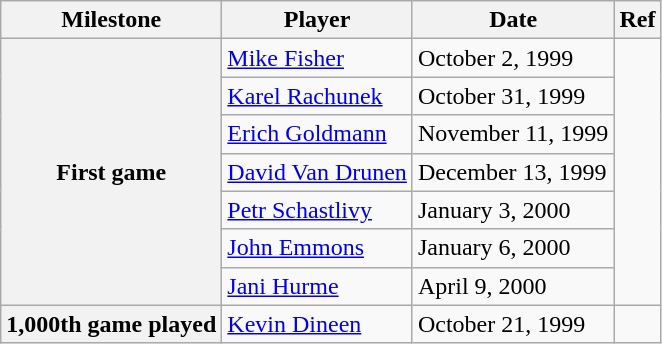<table class="wikitable">
<tr>
<th scope="col">Milestone</th>
<th scope="col">Player</th>
<th scope="col">Date</th>
<th scope="col">Ref</th>
</tr>
<tr>
<th rowspan=7>First game</th>
<td><a href='#'>Mike Fisher</a></td>
<td>October 2, 1999</td>
<td rowspan=7></td>
</tr>
<tr>
<td><a href='#'>Karel Rachunek</a></td>
<td>October 31, 1999</td>
</tr>
<tr>
<td><a href='#'>Erich Goldmann</a></td>
<td>November 11, 1999</td>
</tr>
<tr>
<td><a href='#'>David Van Drunen</a></td>
<td>December 13, 1999</td>
</tr>
<tr>
<td><a href='#'>Petr Schastlivy</a></td>
<td>January 3, 2000</td>
</tr>
<tr>
<td><a href='#'>John Emmons</a></td>
<td>January 6, 2000</td>
</tr>
<tr>
<td><a href='#'>Jani Hurme</a></td>
<td>April 9, 2000</td>
</tr>
<tr>
<th>1,000th game played</th>
<td><a href='#'>Kevin Dineen</a></td>
<td>October 21, 1999</td>
<td></td>
</tr>
</table>
